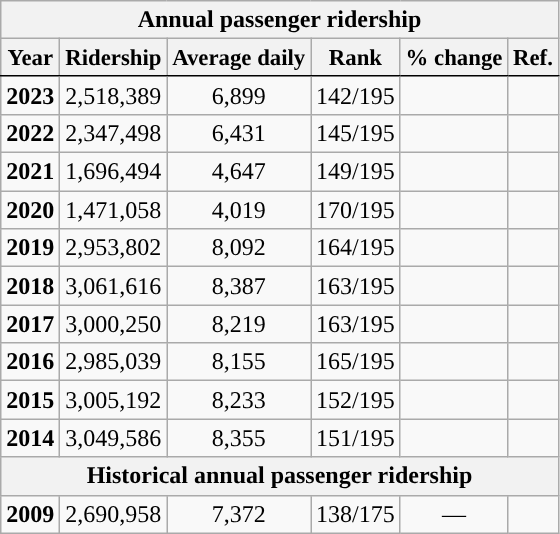<table class="wikitable sortable" style="text-align:right;">
<tr>
<th colspan="6" style="background-color:#">Annual passenger ridership</th>
</tr>
<tr style="font-size:95%; text-align:center">
<th style="border-bottom:1px solid black">Year</th>
<th style="border-bottom:1px solid black">Ridership</th>
<th style="border-bottom:1px solid black">Average daily</th>
<th style="border-bottom:1px solid black">Rank</th>
<th style="border-bottom:1px solid black">% change</th>
<th style="border-bottom:1px solid black">Ref.</th>
</tr>
<tr style="text-align:center;">
<td><strong>2023</strong></td>
<td>2,518,389</td>
<td>6,899</td>
<td>142/195</td>
<td></td>
<td></td>
</tr>
<tr style="text-align:center;">
<td><strong>2022</strong></td>
<td>2,347,498</td>
<td>6,431</td>
<td>145/195</td>
<td></td>
<td></td>
</tr>
<tr style="text-align:center;">
<td><strong>2021</strong></td>
<td>1,696,494</td>
<td>4,647</td>
<td>149/195</td>
<td></td>
<td></td>
</tr>
<tr style="text-align:center;">
<td><strong>2020</strong></td>
<td>1,471,058</td>
<td>4,019</td>
<td>170/195</td>
<td></td>
<td></td>
</tr>
<tr style="text-align:center;">
<td><strong>2019</strong></td>
<td>2,953,802</td>
<td>8,092</td>
<td>164/195</td>
<td></td>
<td></td>
</tr>
<tr style="text-align:center;">
<td><strong>2018</strong></td>
<td>3,061,616</td>
<td>8,387</td>
<td>163/195</td>
<td></td>
<td></td>
</tr>
<tr style="text-align:center;">
<td><strong>2017</strong></td>
<td>3,000,250</td>
<td>8,219</td>
<td>163/195</td>
<td></td>
<td></td>
</tr>
<tr style="text-align:center;">
<td><strong>2016</strong></td>
<td>2,985,039</td>
<td>8,155</td>
<td>165/195</td>
<td></td>
<td></td>
</tr>
<tr style="text-align:center;">
<td><strong>2015</strong></td>
<td>3,005,192</td>
<td>8,233</td>
<td>152/195</td>
<td></td>
<td></td>
</tr>
<tr style="text-align:center;">
<td><strong>2014</strong></td>
<td>3,049,586</td>
<td>8,355</td>
<td>151/195</td>
<td></td>
<td></td>
</tr>
<tr>
<th colspan="6" style="background-color:#">Historical annual passenger ridership</th>
</tr>
<tr style="text-align:center;">
<td><strong>2009</strong></td>
<td>2,690,958</td>
<td>7,372</td>
<td>138/175</td>
<td>—</td>
<td></td>
</tr>
</table>
